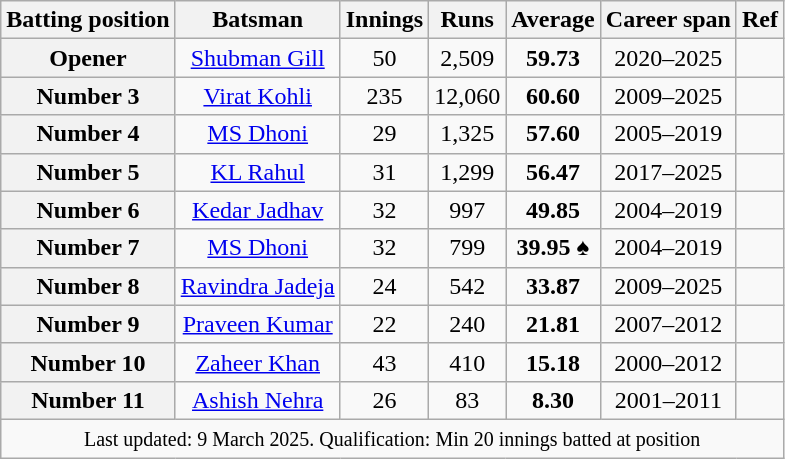<table class="wikitable sortable" style="text-align:center;">
<tr>
<th scope="col">Batting position</th>
<th scope="col">Batsman</th>
<th scope="col">Innings</th>
<th scope="col">Runs</th>
<th scope="col">Average</th>
<th scope="col">Career span</th>
<th scope="col">Ref</th>
</tr>
<tr>
<th scope="row">Opener</th>
<td><a href='#'>Shubman Gill</a></td>
<td>50</td>
<td>2,509</td>
<td><strong>59.73</strong></td>
<td>2020–2025</td>
<td></td>
</tr>
<tr>
<th scope="row">Number 3</th>
<td><a href='#'>Virat Kohli</a></td>
<td>235</td>
<td>12,060</td>
<td><strong>60.60</strong></td>
<td>2009–2025</td>
<td></td>
</tr>
<tr>
<th scope="row">Number 4</th>
<td><a href='#'>MS Dhoni</a></td>
<td>29</td>
<td>1,325</td>
<td><strong>57.60</strong></td>
<td>2005–2019</td>
<td></td>
</tr>
<tr>
<th scope="row">Number 5</th>
<td><a href='#'>KL Rahul</a></td>
<td>31</td>
<td>1,299</td>
<td><strong>56.47</strong></td>
<td>2017–2025</td>
<td></td>
</tr>
<tr>
<th scope="row">Number 6</th>
<td><a href='#'>Kedar Jadhav</a></td>
<td>32</td>
<td>997</td>
<td><strong>49.85</strong></td>
<td>2004–2019</td>
<td></td>
</tr>
<tr>
<th scope="row">Number 7</th>
<td><a href='#'>MS Dhoni</a></td>
<td>32</td>
<td>799</td>
<td><strong>39.95</strong> ♠</td>
<td>2004–2019</td>
<td></td>
</tr>
<tr>
<th scope="row">Number 8</th>
<td><a href='#'>Ravindra Jadeja</a></td>
<td>24</td>
<td>542</td>
<td><strong>33.87</strong></td>
<td>2009–2025</td>
<td></td>
</tr>
<tr>
<th scope="row">Number 9</th>
<td><a href='#'>Praveen Kumar</a></td>
<td>22</td>
<td>240</td>
<td><strong>21.81</strong></td>
<td>2007–2012</td>
<td></td>
</tr>
<tr>
<th scope="row">Number 10</th>
<td><a href='#'>Zaheer Khan</a></td>
<td>43</td>
<td>410</td>
<td><strong>15.18</strong></td>
<td>2000–2012</td>
<td></td>
</tr>
<tr>
<th scope="row">Number 11</th>
<td><a href='#'>Ashish Nehra</a></td>
<td>26</td>
<td>83</td>
<td><strong>8.30</strong></td>
<td>2001–2011</td>
<td></td>
</tr>
<tr>
<td colspan=7><small>Last updated: 9 March 2025. Qualification: Min 20 innings batted at position</small></td>
</tr>
</table>
